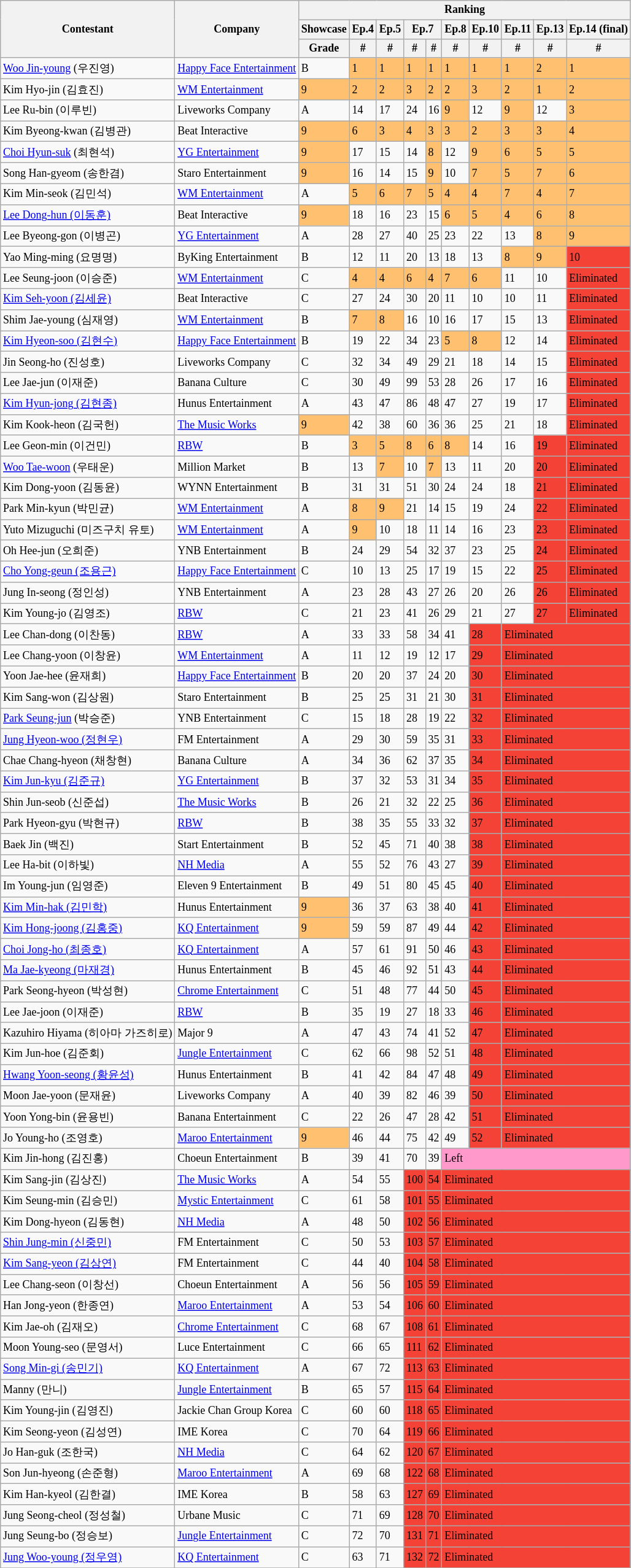<table class="wikitable sortable center" style="font-size: 75%; white-space: nowrap;">
<tr>
<th rowspan="3">Contestant</th>
<th rowspan="3">Company</th>
<th colspan="10">Ranking</th>
</tr>
<tr>
<th>Showcase</th>
<th>Ep.4</th>
<th>Ep.5</th>
<th colspan="2">Ep.7</th>
<th>Ep.8</th>
<th>Ep.10</th>
<th>Ep.11</th>
<th>Ep.13</th>
<th>Ep.14 (final)</th>
</tr>
<tr>
<th>Grade</th>
<th>#</th>
<th>#</th>
<th>#</th>
<th>#</th>
<th>#</th>
<th>#</th>
<th>#</th>
<th>#</th>
<th>#</th>
</tr>
<tr>
<td><a href='#'>Woo Jin-young</a> (우진영)</td>
<td><a href='#'>Happy Face Entertainment</a></td>
<td>B</td>
<td style="background:#FFC06F">1</td>
<td style="background:#FFC06F">1</td>
<td style="background:#FFC06F">1</td>
<td style="background:#FFC06F">1</td>
<td style="background:#FFC06F">1</td>
<td style="background:#FFC06F">1</td>
<td style="background:#FFC06F">1</td>
<td style="background:#FFC06F">2</td>
<td style="background:#FFC06F">1</td>
</tr>
<tr>
<td>Kim Hyo-jin (김효진)</td>
<td><a href='#'>WM Entertainment</a></td>
<td style="background:#FFC06F">9</td>
<td style="background:#FFC06F">2</td>
<td style="background:#FFC06F">2</td>
<td style="background:#FFC06F">3</td>
<td style="background:#FFC06F">2</td>
<td style="background:#FFC06F">2</td>
<td style="background:#FFC06F">3</td>
<td style="background:#FFC06F">2</td>
<td style="background:#FFC06F">1</td>
<td style="background:#FFC06F">2</td>
</tr>
<tr>
<td>Lee Ru-bin (이루빈)</td>
<td>Liveworks Company</td>
<td>A</td>
<td>14</td>
<td>17</td>
<td>24</td>
<td>16</td>
<td style="background:#FFC06F">9</td>
<td>12</td>
<td style="background:#FFC06F">9</td>
<td>12</td>
<td style="background:#FFC06F">3</td>
</tr>
<tr>
<td>Kim Byeong-kwan (김병관)</td>
<td>Beat Interactive</td>
<td style="background:#FFC06F">9</td>
<td style="background:#FFC06F">6</td>
<td style="background:#FFC06F">3</td>
<td style="background:#FFC06F">4</td>
<td style="background:#FFC06F">3</td>
<td style="background:#FFC06F">3</td>
<td style="background:#FFC06F">2</td>
<td style="background:#FFC06F">3</td>
<td style="background:#FFC06F">3</td>
<td style="background:#FFC06F">4</td>
</tr>
<tr>
<td><a href='#'>Choi Hyun-suk</a> (최현석)</td>
<td><a href='#'>YG Entertainment</a></td>
<td style="background:#FFC06F">9</td>
<td>17</td>
<td>15</td>
<td>14</td>
<td style="background:#FFC06F">8</td>
<td>12</td>
<td style="background:#FFC06F">9</td>
<td style="background:#FFC06F">6</td>
<td style="background:#FFC06F">5</td>
<td style="background:#FFC06F">5</td>
</tr>
<tr>
<td>Song Han-gyeom (송한겸)</td>
<td>Staro Entertainment</td>
<td style="background:#FFC06F">9</td>
<td>16</td>
<td>14</td>
<td>15</td>
<td style="background:#FFC06F">9</td>
<td>10</td>
<td style="background:#FFC06F">7</td>
<td style="background:#FFC06F">5</td>
<td style="background:#FFC06F">7</td>
<td style="background:#FFC06F">6</td>
</tr>
<tr>
<td>Kim Min-seok (김민석)</td>
<td><a href='#'>WM Entertainment</a></td>
<td>A</td>
<td style="background:#FFC06F">5</td>
<td style="background:#FFC06F">6</td>
<td style="background:#FFC06F">7</td>
<td style="background:#FFC06F">5</td>
<td style="background:#FFC06F">4</td>
<td style="background:#FFC06F">4</td>
<td style="background:#FFC06F">7</td>
<td style="background:#FFC06F">4</td>
<td style="background:#FFC06F">7</td>
</tr>
<tr>
<td><a href='#'>Lee Dong-hun (이동훈)</a></td>
<td>Beat Interactive</td>
<td style="background:#FFC06F">9</td>
<td>18</td>
<td>16</td>
<td>23</td>
<td>15</td>
<td style="background:#FFC06F">6</td>
<td style="background:#FFC06F">5</td>
<td style="background:#FFC06F">4</td>
<td style="background:#FFC06F">6</td>
<td style="background:#FFC06F">8</td>
</tr>
<tr>
<td>Lee Byeong-gon (이병곤)</td>
<td><a href='#'>YG Entertainment</a></td>
<td>A</td>
<td>28</td>
<td>27</td>
<td>40</td>
<td>25</td>
<td>23</td>
<td>22</td>
<td>13</td>
<td style="background:#FFC06F">8</td>
<td style="background:#FFC06F">9</td>
</tr>
<tr>
<td>Yao Ming-ming (요명명)</td>
<td>ByKing Entertainment</td>
<td>B</td>
<td>12</td>
<td>11</td>
<td>20</td>
<td>13</td>
<td>18</td>
<td>13</td>
<td style="background:#FFC06F">8</td>
<td style="background:#FFC06F">9</td>
<td style="background:#F44336" data-sort-value="10">10</td>
</tr>
<tr>
<td>Lee Seung-joon (이승준)</td>
<td><a href='#'>WM Entertainment</a></td>
<td>C</td>
<td style="background:#FFC06F">4</td>
<td style="background:#FFC06F">4</td>
<td style="background:#FFC06F">6</td>
<td style="background:#FFC06F">4</td>
<td style="background:#FFC06F">7</td>
<td style="background:#FFC06F">6</td>
<td>11</td>
<td>10</td>
<td style="background:#F44336" data-sort-value="11">Eliminated</td>
</tr>
<tr>
<td><a href='#'>Kim Seh-yoon (김세윤)</a></td>
<td>Beat Interactive</td>
<td>C</td>
<td>27</td>
<td>24</td>
<td>30</td>
<td>20</td>
<td>11</td>
<td>10</td>
<td>10</td>
<td>11</td>
<td style="background:#F44336" data-sort-value="12">Eliminated</td>
</tr>
<tr>
<td>Shim Jae-young (심재영)</td>
<td><a href='#'>WM Entertainment</a></td>
<td>B</td>
<td style="background:#FFC06F">7</td>
<td style="background:#FFC06F">8</td>
<td>16</td>
<td>10</td>
<td>16</td>
<td>17</td>
<td>15</td>
<td>13</td>
<td style="background:#F44336" data-sort-value="13">Eliminated</td>
</tr>
<tr>
<td><a href='#'>Kim Hyeon-soo (김현수)</a></td>
<td><a href='#'>Happy Face Entertainment</a></td>
<td>B</td>
<td>19</td>
<td>22</td>
<td>34</td>
<td>23</td>
<td style="background:#FFC06F">5</td>
<td style="background:#FFC06F">8</td>
<td>12</td>
<td>14</td>
<td style="background:#F44336" data-sort-value="14">Eliminated</td>
</tr>
<tr>
<td>Jin Seong-ho (진성호)</td>
<td>Liveworks Company</td>
<td>C</td>
<td>32</td>
<td>34</td>
<td>49</td>
<td>29</td>
<td>21</td>
<td>18</td>
<td>14</td>
<td>15</td>
<td style="background:#F44336" data-sort-value="15">Eliminated</td>
</tr>
<tr>
<td>Lee Jae-jun (이재준)</td>
<td>Banana Culture</td>
<td>C</td>
<td>30</td>
<td>49</td>
<td>99</td>
<td>53</td>
<td>28</td>
<td>26</td>
<td>17</td>
<td>16</td>
<td style="background:#F44336" data-sort-value="16">Eliminated</td>
</tr>
<tr>
<td><a href='#'>Kim Hyun-jong (김현종)</a></td>
<td>Hunus Entertainment</td>
<td>A</td>
<td>43</td>
<td>47</td>
<td>86</td>
<td>48</td>
<td>47</td>
<td>27</td>
<td>19</td>
<td>17</td>
<td style="background:#F44336" data-sort-value="17">Eliminated</td>
</tr>
<tr>
<td>Kim Kook-heon (김국헌)</td>
<td><a href='#'>The Music Works</a></td>
<td style="background:#FFC06F">9</td>
<td>42</td>
<td>38</td>
<td>60</td>
<td>36</td>
<td>36</td>
<td>25</td>
<td>21</td>
<td>18</td>
<td style="background:#F44336" data-sort-value="18">Eliminated</td>
</tr>
<tr>
<td>Lee Geon-min (이건민)</td>
<td><a href='#'>RBW</a></td>
<td>B</td>
<td style="background:#FFC06F">3</td>
<td style="background:#FFC06F">5</td>
<td style="background:#FFC06F">8</td>
<td style="background:#FFC06F">6</td>
<td style="background:#FFC06F">8</td>
<td>14</td>
<td>16</td>
<td style="background:#F44336">19</td>
<td colspan=1 style="background:#F44336" data-sort-value=19>Eliminated</td>
</tr>
<tr>
<td><a href='#'>Woo Tae-woon</a> (우태운)</td>
<td>Million Market</td>
<td>B</td>
<td>13</td>
<td style="background:#FFC06F">7</td>
<td>10</td>
<td style="background:#FFC06F">7</td>
<td>13</td>
<td>11</td>
<td>20</td>
<td style="background:#F44336">20</td>
<td colspan=1 style="background:#F44336" data-sort-value=20>Eliminated</td>
</tr>
<tr>
<td>Kim Dong-yoon (김동윤)</td>
<td>WYNN Entertainment</td>
<td>B</td>
<td>31</td>
<td>31</td>
<td>51</td>
<td>30</td>
<td>24</td>
<td>24</td>
<td>18</td>
<td style="background:#F44336">21</td>
<td colspan=1 style="background:#F44336" data-sort-value=21>Eliminated</td>
</tr>
<tr>
<td>Park Min-kyun (박민균)</td>
<td><a href='#'>WM Entertainment</a></td>
<td>A</td>
<td style="background:#FFC06F">8</td>
<td style="background:#FFC06F">9</td>
<td>21</td>
<td>14</td>
<td>15</td>
<td>19</td>
<td>24</td>
<td style="background:#F44336">22</td>
<td colspan=1 style="background:#F44336" data-sort-value=22>Eliminated</td>
</tr>
<tr>
<td>Yuto Mizuguchi (미즈구치 유토)</td>
<td><a href='#'>WM Entertainment</a></td>
<td>A</td>
<td style="background:#FFC06F">9</td>
<td>10</td>
<td>18</td>
<td>11</td>
<td>14</td>
<td>16</td>
<td>23</td>
<td style="background:#F44336">23</td>
<td colspan=1 style="background:#F44336" data-sort-value=23>Eliminated</td>
</tr>
<tr>
<td>Oh Hee-jun (오희준)</td>
<td>YNB Entertainment</td>
<td>B</td>
<td>24</td>
<td>29</td>
<td>54</td>
<td>32</td>
<td>37</td>
<td>23</td>
<td>25</td>
<td style="background:#F44336">24</td>
<td colspan=1 style="background:#F44336" data-sort-value=24>Eliminated</td>
</tr>
<tr>
<td><a href='#'>Cho Yong-geun (조용근)</a></td>
<td><a href='#'>Happy Face Entertainment</a></td>
<td>C</td>
<td>10</td>
<td>13</td>
<td>25</td>
<td>17</td>
<td>19</td>
<td>15</td>
<td>22</td>
<td style="background:#F44336">25</td>
<td colspan=1 style="background:#F44336" data-sort-value=25>Eliminated</td>
</tr>
<tr>
<td>Jung In-seong (정인성)</td>
<td>YNB Entertainment</td>
<td>A</td>
<td>23</td>
<td>28</td>
<td>43</td>
<td>27</td>
<td>26</td>
<td>20</td>
<td>26</td>
<td style="background:#F44336">26</td>
<td colspan=1 style="background:#F44336" data-sort-value=26>Eliminated</td>
</tr>
<tr>
<td>Kim Young-jo (김영조)</td>
<td><a href='#'>RBW</a></td>
<td>C</td>
<td>21</td>
<td>23</td>
<td>41</td>
<td>26</td>
<td>29</td>
<td>21</td>
<td>27</td>
<td style="background:#F44336">27</td>
<td colspan=1 style="background:#F44336" data-sort-value=27>Eliminated</td>
</tr>
<tr>
<td>Lee Chan-dong (이찬동)</td>
<td><a href='#'>RBW</a></td>
<td>A</td>
<td>33</td>
<td>33</td>
<td>58</td>
<td>34</td>
<td>41</td>
<td style="background:#F44336">28</td>
<td colspan=3 style="background:#F44336" data-sort-value=28>Eliminated</td>
</tr>
<tr>
<td>Lee Chang-yoon (이창윤)</td>
<td><a href='#'>WM Entertainment</a></td>
<td>A</td>
<td>11</td>
<td>12</td>
<td>19</td>
<td>12</td>
<td>17</td>
<td style="background:#F44336">29</td>
<td colspan=3 style="background:#F44336" data-sort-value=29>Eliminated</td>
</tr>
<tr>
<td>Yoon Jae-hee (윤재희)</td>
<td><a href='#'>Happy Face Entertainment</a></td>
<td>B</td>
<td>20</td>
<td>20</td>
<td>37</td>
<td>24</td>
<td>20</td>
<td style="background:#F44336">30</td>
<td colspan=3 style="background:#F44336" data-sort-value=30>Eliminated</td>
</tr>
<tr>
<td>Kim Sang-won (김상원)</td>
<td>Staro Entertainment</td>
<td>B</td>
<td>25</td>
<td>25</td>
<td>31</td>
<td>21</td>
<td>30</td>
<td style="background:#F44336">31</td>
<td colspan=3 style="background:#F44336" data-sort-value=31>Eliminated</td>
</tr>
<tr>
<td><a href='#'>Park Seung-jun</a> (박승준)</td>
<td>YNB Entertainment</td>
<td>C</td>
<td>15</td>
<td>18</td>
<td>28</td>
<td>19</td>
<td>22</td>
<td style="background:#F44336">32</td>
<td colspan=3 style="background:#F44336" data-sort-value=32>Eliminated</td>
</tr>
<tr>
<td><a href='#'>Jung Hyeon-woo (정현우)</a></td>
<td>FM Entertainment</td>
<td>A</td>
<td>29</td>
<td>30</td>
<td>59</td>
<td>35</td>
<td>31</td>
<td style="background:#F44336">33</td>
<td colspan=3 style="background:#F44336" data-sort-value=33>Eliminated</td>
</tr>
<tr>
<td>Chae Chang-hyeon (채창현)</td>
<td>Banana Culture</td>
<td>A</td>
<td>34</td>
<td>36</td>
<td>62</td>
<td>37</td>
<td>35</td>
<td style="background:#F44336">34</td>
<td colspan=3 style="background:#F44336" data-sort-value=34>Eliminated</td>
</tr>
<tr>
<td><a href='#'>Kim Jun-kyu (김준규)</a></td>
<td><a href='#'>YG Entertainment</a></td>
<td>B</td>
<td>37</td>
<td>32</td>
<td>53</td>
<td>31</td>
<td>34</td>
<td style="background:#F44336">35</td>
<td colspan=3 style="background:#F44336" data-sort-value=35>Eliminated</td>
</tr>
<tr>
<td>Shin Jun-seob (신준섭)</td>
<td><a href='#'>The Music Works</a></td>
<td>B</td>
<td>26</td>
<td>21</td>
<td>32</td>
<td>22</td>
<td>25</td>
<td style="background:#F44336">36</td>
<td colspan=3 style="background:#F44336" data-sort-value=36>Eliminated</td>
</tr>
<tr>
<td>Park Hyeon-gyu (박현규)</td>
<td><a href='#'>RBW</a></td>
<td>B</td>
<td>38</td>
<td>35</td>
<td>55</td>
<td>33</td>
<td>32</td>
<td style="background:#F44336">37</td>
<td colspan=3 style="background:#F44336" data-sort-value=37>Eliminated</td>
</tr>
<tr>
<td>Baek Jin (백진)</td>
<td>Start Entertainment</td>
<td>B</td>
<td>52</td>
<td>45</td>
<td>71</td>
<td>40</td>
<td>38</td>
<td style="background:#F44336">38</td>
<td colspan=3 style="background:#F44336" data-sort-value=38>Eliminated</td>
</tr>
<tr>
<td>Lee Ha-bit (이하빛)</td>
<td><a href='#'>NH Media</a></td>
<td>A</td>
<td>55</td>
<td>52</td>
<td>76</td>
<td>43</td>
<td>27</td>
<td style="background:#F44336">39</td>
<td colspan=3 style="background:#F44336" data-sort-value=39>Eliminated</td>
</tr>
<tr>
<td>Im Young-jun (임영준)</td>
<td>Eleven 9 Entertainment</td>
<td>B</td>
<td>49</td>
<td>51</td>
<td>80</td>
<td>45</td>
<td>45</td>
<td style="background:#F44336">40</td>
<td colspan=3 style="background:#F44336" data-sort-value=40>Eliminated</td>
</tr>
<tr>
<td><a href='#'>Kim Min-hak (김민학)</a></td>
<td>Hunus Entertainment</td>
<td style="background:#FFC06F">9</td>
<td>36</td>
<td>37</td>
<td>63</td>
<td>38</td>
<td>40</td>
<td style="background:#F44336">41</td>
<td colspan=3 style="background:#F44336" data-sort-value=41>Eliminated</td>
</tr>
<tr>
<td><a href='#'>Kim Hong-joong (김홍중)</a></td>
<td><a href='#'>KQ Entertainment</a></td>
<td style="background:#FFC06F">9</td>
<td>59</td>
<td>59</td>
<td>87</td>
<td>49</td>
<td>44</td>
<td style="background:#F44336">42</td>
<td colspan=3 style="background:#F44336" data-sort-value=42>Eliminated</td>
</tr>
<tr>
<td><a href='#'>Choi Jong-ho (최종호)</a></td>
<td><a href='#'>KQ Entertainment</a></td>
<td>A</td>
<td>57</td>
<td>61</td>
<td>91</td>
<td>50</td>
<td>46</td>
<td style="background:#F44336">43</td>
<td colspan=5 style="background:#F44336" data-sort-value=43>Eliminated</td>
</tr>
<tr>
<td><a href='#'>Ma Jae-kyeong (마재경)</a></td>
<td>Hunus Entertainment</td>
<td>B</td>
<td>45</td>
<td>46</td>
<td>92</td>
<td>51</td>
<td>43</td>
<td style="background:#F44336">44</td>
<td colspan=3 style="background:#F44336" data-sort-value=44>Eliminated</td>
</tr>
<tr>
<td>Park Seong-hyeon (박성현)</td>
<td><a href='#'>Chrome Entertainment</a></td>
<td>C</td>
<td>51</td>
<td>48</td>
<td>77</td>
<td>44</td>
<td>50</td>
<td style="background:#F44336">45</td>
<td colspan=3 style="background:#F44336" data-sort-value=45>Eliminated</td>
</tr>
<tr>
<td>Lee Jae-joon (이재준)</td>
<td><a href='#'>RBW</a></td>
<td>B</td>
<td>35</td>
<td>19</td>
<td>27</td>
<td>18</td>
<td>33</td>
<td style="background:#F44336">46</td>
<td colspan=3 style="background:#F44336" data-sort-value=46>Eliminated</td>
</tr>
<tr>
<td>Kazuhiro Hiyama (히아마 가즈히로)</td>
<td>Major 9</td>
<td>A</td>
<td>47</td>
<td>43</td>
<td>74</td>
<td>41</td>
<td>52</td>
<td style="background:#F44336">47</td>
<td colspan=3 style="background:#F44336" data-sort-value=47>Eliminated</td>
</tr>
<tr>
<td>Kim Jun-hoe (김준회)</td>
<td><a href='#'>Jungle Entertainment</a></td>
<td>C</td>
<td>62</td>
<td>66</td>
<td>98</td>
<td>52</td>
<td>51</td>
<td style="background:#F44336">48</td>
<td colspan=3 style="background:#F44336" data-sort-value=48>Eliminated</td>
</tr>
<tr>
<td><a href='#'>Hwang Yoon-seong (황윤성)</a></td>
<td>Hunus Entertainment</td>
<td>B</td>
<td>41</td>
<td>42</td>
<td>84</td>
<td>47</td>
<td>48</td>
<td style="background:#F44336">49</td>
<td colspan=3 style="background:#F44336" data-sort-value=49>Eliminated</td>
</tr>
<tr>
<td>Moon Jae-yoon (문재윤)</td>
<td>Liveworks Company</td>
<td>A</td>
<td>40</td>
<td>39</td>
<td>82</td>
<td>46</td>
<td>39</td>
<td style="background:#F44336">50</td>
<td colspan=3 style="background:#F44336" data-sort-value=50>Eliminated</td>
</tr>
<tr>
<td>Yoon Yong-bin (윤용빈)</td>
<td>Banana Entertainment</td>
<td>C</td>
<td>22</td>
<td>26</td>
<td>47</td>
<td>28</td>
<td>42</td>
<td style="background:#F44336">51</td>
<td colspan=3 style="background:#F44336" data-sort-value=51>Eliminated</td>
</tr>
<tr>
<td>Jo Young-ho (조영호)</td>
<td><a href='#'>Maroo Entertainment</a></td>
<td style="background:#FFC06F">9</td>
<td>46</td>
<td>44</td>
<td>75</td>
<td>42</td>
<td>49</td>
<td style="background:#F44336">52</td>
<td colspan=3 style="background:#F44336" data-sort-value=52>Eliminated</td>
</tr>
<tr>
<td>Kim Jin-hong (김진홍)</td>
<td>Choeun Entertainment</td>
<td>B</td>
<td>39</td>
<td>41</td>
<td>70</td>
<td>39</td>
<td colspan=5 style="background:#FF99CC" data-sort-value=53>Left</td>
</tr>
<tr>
<td>Kim Sang-jin (김상진)</td>
<td><a href='#'>The Music Works</a></td>
<td>A</td>
<td>54</td>
<td>55</td>
<td style="background:#F44336">100</td>
<td style="background:#F44336">54</td>
<td colspan=7 style="background:#F44336" data-sort-value=54>Eliminated</td>
</tr>
<tr>
<td>Kim Seung-min (김승민)</td>
<td><a href='#'>Mystic Entertainment</a></td>
<td>C</td>
<td>61</td>
<td>58</td>
<td style="background:#F44336">101</td>
<td style="background:#F44336">55</td>
<td colspan="10" style="background:#F44336" data-sort-value=55>Eliminated</td>
</tr>
<tr>
<td>Kim Dong-hyeon (김동현)</td>
<td><a href='#'>NH Media</a></td>
<td>A</td>
<td>48</td>
<td>50</td>
<td style="background:#F44336">102</td>
<td style="background:#F44336">56</td>
<td colspan="10" style="background:#F44336" data-sort-value=56>Eliminated</td>
</tr>
<tr>
<td><a href='#'>Shin Jung-min (신중민)</a></td>
<td>FM Entertainment</td>
<td>C</td>
<td>50</td>
<td>53</td>
<td style="background:#F44336">103</td>
<td style="background:#F44336">57</td>
<td colspan="10" style="background:#F44336" data-sort-value=57>Eliminated</td>
</tr>
<tr>
<td><a href='#'>Kim Sang-yeon (김상연)</a></td>
<td>FM Entertainment</td>
<td>C</td>
<td>44</td>
<td>40</td>
<td style="background:#F44336">104</td>
<td style="background:#F44336">58</td>
<td colspan="10" style="background:#F44336" data-sort-value=58>Eliminated</td>
</tr>
<tr>
<td>Lee Chang-seon (이창선)</td>
<td>Choeun Entertainment</td>
<td>A</td>
<td>56</td>
<td>56</td>
<td style="background:#F44336">105</td>
<td style="background:#F44336">59</td>
<td colspan="10" style="background:#F44336" data-sort-value=59>Eliminated</td>
</tr>
<tr>
<td>Han Jong-yeon (한종연)</td>
<td><a href='#'>Maroo Entertainment</a></td>
<td>A</td>
<td>53</td>
<td>54</td>
<td style="background:#F44336">106</td>
<td style="background:#F44336">60</td>
<td colspan="10" style="background:#F44336" data-sort-value=60>Eliminated</td>
</tr>
<tr>
<td>Kim Jae-oh (김재오)</td>
<td><a href='#'>Chrome Entertainment</a></td>
<td>C</td>
<td>68</td>
<td>67</td>
<td style="background:#F44336">108</td>
<td style="background:#F44336">61</td>
<td colspan="10" style="background:#F44336" data-sort-value=61>Eliminated</td>
</tr>
<tr>
<td>Moon Young-seo (문영서)</td>
<td>Luce Entertainment</td>
<td>C</td>
<td>66</td>
<td>65</td>
<td style="background:#F44336">111</td>
<td style="background:#F44336">62</td>
<td colspan="10" style="background:#F44336" data-sort-value=62>Eliminated</td>
</tr>
<tr>
<td><a href='#'>Song Min-gi (송민기)</a></td>
<td><a href='#'>KQ Entertainment</a></td>
<td>A</td>
<td>67</td>
<td>72</td>
<td style="background:#F44336">113</td>
<td style="background:#F44336">63</td>
<td colspan="10" style="background:#F44336" data-sort-value=63>Eliminated</td>
</tr>
<tr>
<td>Manny (만니)</td>
<td><a href='#'>Jungle Entertainment</a></td>
<td>B</td>
<td>65</td>
<td>57</td>
<td style="background:#F44336">115</td>
<td style="background:#F44336">64</td>
<td colspan="10" style="background:#F44336" data-sort-value=64>Eliminated</td>
</tr>
<tr>
<td>Kim Young-jin (김영진)</td>
<td>Jackie Chan Group Korea</td>
<td>C</td>
<td>60</td>
<td>60</td>
<td style="background:#F44336">118</td>
<td style="background:#F44336">65</td>
<td colspan="10" style="background:#F44336" data-sort-value=65>Eliminated</td>
</tr>
<tr>
<td>Kim Seong-yeon (김성연)</td>
<td>IME Korea</td>
<td>C</td>
<td>70</td>
<td>64</td>
<td style="background:#F44336">119</td>
<td style="background:#F44336">66</td>
<td colspan="10" style="background:#F44336" data-sort-value=66>Eliminated</td>
</tr>
<tr>
<td>Jo Han-guk (조한국)</td>
<td><a href='#'>NH Media</a></td>
<td>C</td>
<td>64</td>
<td>62</td>
<td style="background:#F44336">120</td>
<td style="background:#F44336">67</td>
<td colspan="10" style="background:#F44336" data-sort-value=67>Eliminated</td>
</tr>
<tr>
<td>Son Jun-hyeong (손준형)</td>
<td><a href='#'>Maroo Entertainment</a></td>
<td>A</td>
<td>69</td>
<td>68</td>
<td style="background:#F44336">122</td>
<td style="background:#F44336">68</td>
<td colspan="10" style="background:#F44336" data-sort-value=68>Eliminated</td>
</tr>
<tr>
<td>Kim Han-kyeol (김한결)</td>
<td>IME Korea</td>
<td>B</td>
<td>58</td>
<td>63</td>
<td style="background:#F44336">127</td>
<td style="background:#F44336">69</td>
<td colspan="10" style="background:#F44336" data-sort-value=69>Eliminated</td>
</tr>
<tr>
<td>Jung Seong-cheol (정성철)</td>
<td>Urbane Music</td>
<td>C</td>
<td>71</td>
<td>69</td>
<td style="background:#F44336">128</td>
<td style="background:#F44336">70</td>
<td colspan="10" style="background:#F44336" data-sort-value=70>Eliminated</td>
</tr>
<tr>
<td>Jung Seung-bo (정승보)</td>
<td><a href='#'>Jungle Entertainment</a></td>
<td>C</td>
<td>72</td>
<td>70</td>
<td style="background:#F44336">131</td>
<td style="background:#F44336">71</td>
<td colspan="10" style="background:#F44336" data-sort-value=71>Eliminated</td>
</tr>
<tr>
<td><a href='#'>Jung Woo-young (정우영)</a></td>
<td><a href='#'>KQ Entertainment</a></td>
<td>C</td>
<td>63</td>
<td>71</td>
<td style="background:#F44336">132</td>
<td style="background:#F44336">72</td>
<td colspan="10" style="background:#F44336" data-sort-value=72>Eliminated</td>
</tr>
<tr>
</tr>
</table>
